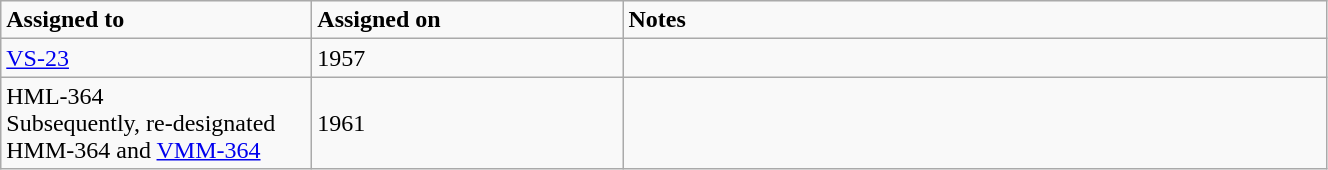<table class="wikitable" style="width: 70%;">
<tr>
<td style="width: 200px;"><strong>Assigned to</strong></td>
<td style="width: 200px;"><strong>Assigned on</strong></td>
<td><strong>Notes</strong></td>
</tr>
<tr>
<td><a href='#'>VS-23</a></td>
<td>1957</td>
<td></td>
</tr>
<tr>
<td>HML-364<br>Subsequently, re-designated HMM-364 and <a href='#'>VMM-364</a></td>
<td>1961</td>
<td></td>
</tr>
</table>
